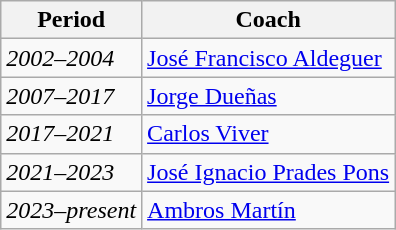<table class="wikitable">
<tr>
<th>Period</th>
<th>Coach</th>
</tr>
<tr>
<td><em>2002–2004</em></td>
<td> <a href='#'>José Francisco Aldeguer</a></td>
</tr>
<tr>
<td><em>2007–2017</em></td>
<td> <a href='#'>Jorge Dueñas</a></td>
</tr>
<tr>
<td><em>2017–2021</em></td>
<td> <a href='#'>Carlos Viver</a></td>
</tr>
<tr>
<td><em>2021–2023</em></td>
<td> <a href='#'>José Ignacio Prades Pons</a></td>
</tr>
<tr>
<td><em>2023–present</em></td>
<td> <a href='#'>Ambros Martín</a></td>
</tr>
</table>
